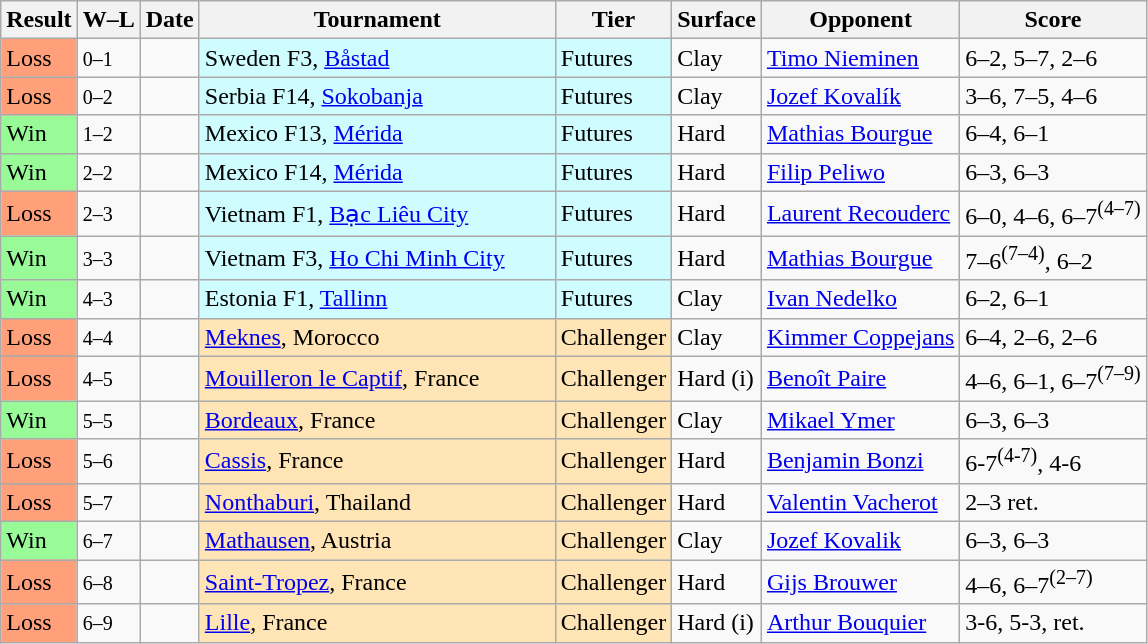<table class="sortable wikitable">
<tr>
<th>Result</th>
<th class="unsortable">W–L</th>
<th>Date</th>
<th width="230">Tournament</th>
<th>Tier</th>
<th>Surface</th>
<th>Opponent</th>
<th class="unsortable">Score</th>
</tr>
<tr>
<td bgcolor="FFA07A">Loss</td>
<td><small>0–1</small></td>
<td></td>
<td style="background:#CFFCFF;">Sweden F3, <a href='#'>Båstad</a></td>
<td style="background:#CFFCFF;">Futures</td>
<td>Clay</td>
<td> <a href='#'>Timo Nieminen</a></td>
<td>6–2, 5–7, 2–6</td>
</tr>
<tr>
<td bgcolor="FFA07A">Loss</td>
<td><small>0–2</small></td>
<td></td>
<td style="background:#CFFCFF;">Serbia F14, <a href='#'>Sokobanja</a></td>
<td style="background:#CFFCFF;">Futures</td>
<td>Clay</td>
<td> <a href='#'>Jozef Kovalík</a></td>
<td>3–6, 7–5, 4–6</td>
</tr>
<tr>
<td bgcolor="98FB98">Win</td>
<td><small>1–2</small></td>
<td></td>
<td style="background:#CFFCFF;">Mexico F13, <a href='#'>Mérida</a></td>
<td style="background:#CFFCFF;">Futures</td>
<td>Hard</td>
<td> <a href='#'>Mathias Bourgue</a></td>
<td>6–4, 6–1</td>
</tr>
<tr>
<td bgcolor="98FB98">Win</td>
<td><small>2–2</small></td>
<td></td>
<td style="background:#CFFCFF;">Mexico F14, <a href='#'>Mérida</a></td>
<td style="background:#CFFCFF;">Futures</td>
<td>Hard</td>
<td> <a href='#'>Filip Peliwo</a></td>
<td>6–3, 6–3</td>
</tr>
<tr>
<td bgcolor="FFA07A">Loss</td>
<td><small>2–3</small></td>
<td></td>
<td style="background:#CFFCFF;">Vietnam F1, <a href='#'>Bạc Liêu City</a></td>
<td style="background:#CFFCFF;">Futures</td>
<td>Hard</td>
<td> <a href='#'>Laurent Recouderc</a></td>
<td>6–0, 4–6, 6–7<sup>(4–7)</sup></td>
</tr>
<tr>
<td bgcolor="98FB98">Win</td>
<td><small>3–3</small></td>
<td></td>
<td style="background:#CFFCFF;">Vietnam F3, <a href='#'>Ho Chi Minh City</a></td>
<td style="background:#CFFCFF;">Futures</td>
<td>Hard</td>
<td> <a href='#'>Mathias Bourgue</a></td>
<td>7–6<sup>(7–4)</sup>, 6–2</td>
</tr>
<tr>
<td bgcolor="98FB98">Win</td>
<td><small>4–3</small></td>
<td></td>
<td style="background:#CFFCFF;">Estonia F1, <a href='#'>Tallinn</a></td>
<td style="background:#CFFCFF;">Futures</td>
<td>Clay</td>
<td> <a href='#'>Ivan Nedelko</a></td>
<td>6–2, 6–1</td>
</tr>
<tr>
<td bgcolor="FFA07A">Loss</td>
<td><small>4–4</small></td>
<td><a href='#'></a></td>
<td style="background:moccasin;"><a href='#'>Meknes</a>, Morocco</td>
<td style="background:moccasin;">Challenger</td>
<td>Clay</td>
<td> <a href='#'>Kimmer Coppejans</a></td>
<td>6–4, 2–6, 2–6</td>
</tr>
<tr>
<td bgcolor="FFA07A">Loss</td>
<td><small>4–5</small></td>
<td><a href='#'></a></td>
<td style="background:moccasin;"><a href='#'>Mouilleron le Captif</a>, France</td>
<td style="background:moccasin;">Challenger</td>
<td>Hard (i)</td>
<td> <a href='#'>Benoît Paire</a></td>
<td>4–6, 6–1, 6–7<sup>(7–9)</sup></td>
</tr>
<tr>
<td bgcolor="98FB98">Win</td>
<td><small>5–5</small></td>
<td><a href='#'></a></td>
<td style="background:moccasin;"><a href='#'>Bordeaux</a>, France</td>
<td style="background:moccasin;">Challenger</td>
<td>Clay</td>
<td> <a href='#'>Mikael Ymer</a></td>
<td>6–3, 6–3</td>
</tr>
<tr>
<td bgcolor="FFA07A">Loss</td>
<td><small>5–6</small></td>
<td><a href='#'></a></td>
<td style="background:moccasin;"><a href='#'>Cassis</a>, France</td>
<td style="background:moccasin;">Challenger</td>
<td>Hard</td>
<td> <a href='#'>Benjamin Bonzi</a></td>
<td>6-7<sup>(4-7)</sup>, 4-6</td>
</tr>
<tr>
<td bgcolor="FFA07A">Loss</td>
<td><small>5–7</small></td>
<td><a href='#'></a></td>
<td style="background:moccasin;"><a href='#'>Nonthaburi</a>, Thailand</td>
<td style="background:moccasin;">Challenger</td>
<td>Hard</td>
<td> <a href='#'>Valentin Vacherot</a></td>
<td>2–3 ret.</td>
</tr>
<tr>
<td bgcolor="98FB98">Win</td>
<td><small>6–7</small></td>
<td><a href='#'></a></td>
<td style="background:moccasin;"><a href='#'>Mathausen</a>, Austria</td>
<td style="background:moccasin;">Challenger</td>
<td>Clay</td>
<td> <a href='#'>Jozef Kovalik</a></td>
<td>6–3, 6–3</td>
</tr>
<tr>
<td bgcolor="FFA07A">Loss</td>
<td><small>6–8</small></td>
<td><a href='#'></a></td>
<td style="background:moccasin;"><a href='#'>Saint-Tropez</a>, France</td>
<td style="background:moccasin;">Challenger</td>
<td>Hard</td>
<td> <a href='#'>Gijs Brouwer</a></td>
<td>4–6, 6–7<sup>(2–7)</sup></td>
</tr>
<tr>
<td bgcolor="FFA07A">Loss</td>
<td><small>6–9</small></td>
<td><a href='#'></a></td>
<td style="background:moccasin;"><a href='#'>Lille</a>, France</td>
<td style="background:moccasin;">Challenger</td>
<td>Hard (i)</td>
<td> <a href='#'>Arthur Bouquier</a></td>
<td>3-6, 5-3, ret.</td>
</tr>
</table>
